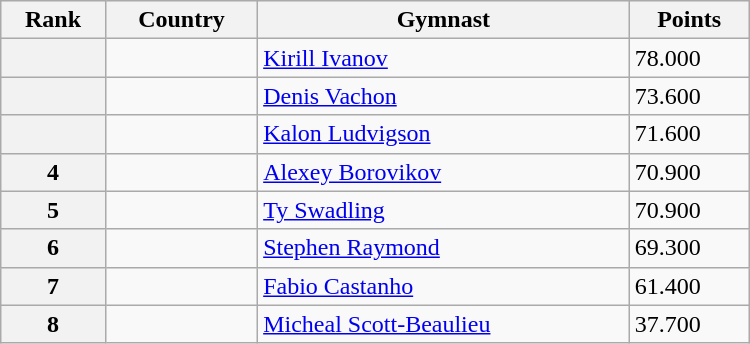<table class="wikitable" width=500>
<tr bgcolor="#efefef">
<th>Rank</th>
<th>Country</th>
<th>Gymnast</th>
<th>Points</th>
</tr>
<tr>
<th></th>
<td></td>
<td><a href='#'>Kirill Ivanov</a></td>
<td>78.000</td>
</tr>
<tr>
<th></th>
<td></td>
<td><a href='#'>Denis Vachon</a></td>
<td>73.600</td>
</tr>
<tr>
<th></th>
<td></td>
<td><a href='#'>Kalon Ludvigson</a></td>
<td>71.600</td>
</tr>
<tr>
<th>4</th>
<td></td>
<td><a href='#'>Alexey Borovikov</a></td>
<td>70.900</td>
</tr>
<tr>
<th>5</th>
<td></td>
<td><a href='#'>Ty Swadling</a></td>
<td>70.900</td>
</tr>
<tr>
<th>6</th>
<td></td>
<td><a href='#'>Stephen Raymond</a></td>
<td>69.300</td>
</tr>
<tr>
<th>7</th>
<td></td>
<td><a href='#'>Fabio Castanho</a></td>
<td>61.400</td>
</tr>
<tr>
<th>8</th>
<td></td>
<td><a href='#'>Micheal Scott-Beaulieu</a></td>
<td>37.700</td>
</tr>
</table>
